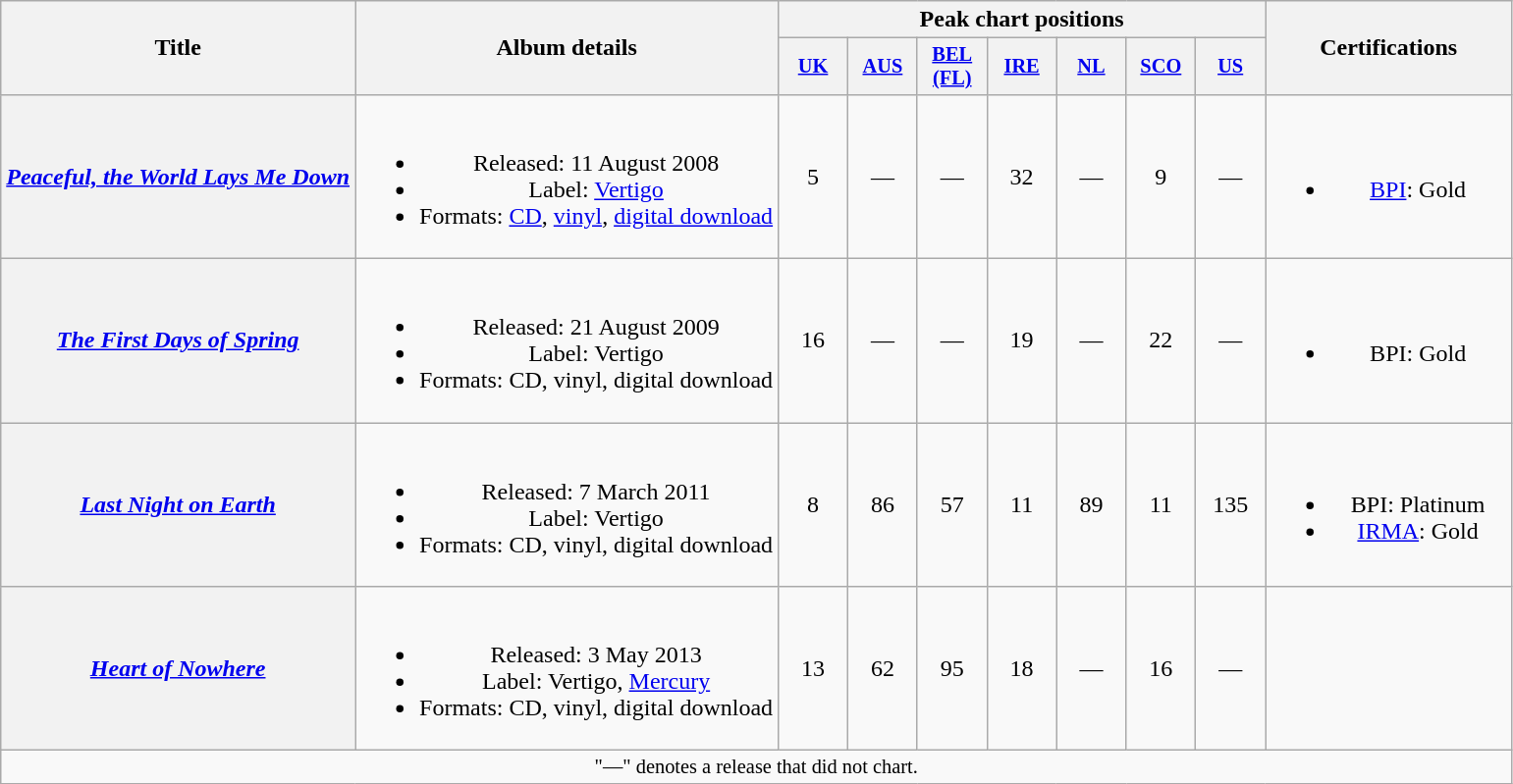<table class="wikitable plainrowheaders" style="text-align:center;" border="1">
<tr>
<th scope="col" rowspan="2">Title</th>
<th scope="col" rowspan="2">Album details</th>
<th scope="col" colspan="7">Peak chart positions</th>
<th scope="col" rowspan="2" style="width:10em;">Certifications</th>
</tr>
<tr>
<th scope="col" style="width:3em;font-size:85%;"><a href='#'>UK</a><br></th>
<th scope="col" style="width:3em;font-size:85%;"><a href='#'>AUS</a><br></th>
<th scope="col" style="width:3em;font-size:85%;"><a href='#'>BEL (FL)</a><br></th>
<th scope="col" style="width:3em;font-size:85%;"><a href='#'>IRE</a><br></th>
<th scope="col" style="width:3em;font-size:85%;"><a href='#'>NL</a><br></th>
<th scope="col" style="width:3em;font-size:85%;"><a href='#'>SCO</a><br></th>
<th scope="col" style="width:3em;font-size:85%;"><a href='#'>US</a><br></th>
</tr>
<tr>
<th scope="row"><em><a href='#'>Peaceful, the World Lays Me Down</a></em></th>
<td><br><ul><li>Released: 11 August 2008</li><li>Label: <a href='#'>Vertigo</a></li><li>Formats: <a href='#'>CD</a>, <a href='#'>vinyl</a>, <a href='#'>digital download</a></li></ul></td>
<td>5</td>
<td>—</td>
<td>—</td>
<td>32</td>
<td>—</td>
<td>9</td>
<td>—</td>
<td><br><ul><li><a href='#'>BPI</a>: Gold</li></ul></td>
</tr>
<tr>
<th scope="row"><em><a href='#'>The First Days of Spring</a></em></th>
<td><br><ul><li>Released: 21 August 2009</li><li>Label: Vertigo</li><li>Formats: CD, vinyl, digital download</li></ul></td>
<td>16</td>
<td>—</td>
<td>—</td>
<td>19</td>
<td>—</td>
<td>22</td>
<td>—</td>
<td><br><ul><li>BPI: Gold</li></ul></td>
</tr>
<tr>
<th scope="row"><em><a href='#'>Last Night on Earth</a></em></th>
<td><br><ul><li>Released: 7 March 2011</li><li>Label: Vertigo</li><li>Formats: CD, vinyl, digital download</li></ul></td>
<td>8</td>
<td>86</td>
<td>57</td>
<td>11</td>
<td>89</td>
<td>11</td>
<td>135</td>
<td><br><ul><li>BPI: Platinum</li><li><a href='#'>IRMA</a>: Gold</li></ul></td>
</tr>
<tr>
<th scope="row"><em><a href='#'>Heart of Nowhere</a></em></th>
<td><br><ul><li>Released: 3 May 2013</li><li>Label: Vertigo, <a href='#'>Mercury</a></li><li>Formats: CD, vinyl, digital download</li></ul></td>
<td>13</td>
<td>62</td>
<td>95</td>
<td>18</td>
<td>—</td>
<td>16</td>
<td>—</td>
<td></td>
</tr>
<tr>
<td colspan="10" style="font-size:85%">"—" denotes a release that did not chart.</td>
</tr>
</table>
